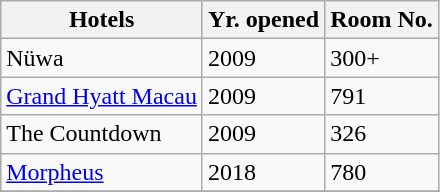<table class="wikitable">
<tr>
<th>Hotels</th>
<th>Yr. opened</th>
<th>Room No.</th>
</tr>
<tr>
<td>Nüwa</td>
<td>2009</td>
<td>300+</td>
</tr>
<tr>
<td><a href='#'>Grand Hyatt Macau</a></td>
<td>2009</td>
<td>791</td>
</tr>
<tr>
<td>The Countdown</td>
<td>2009</td>
<td>326</td>
</tr>
<tr>
<td><a href='#'>Morpheus</a></td>
<td>2018</td>
<td>780</td>
</tr>
<tr>
</tr>
</table>
